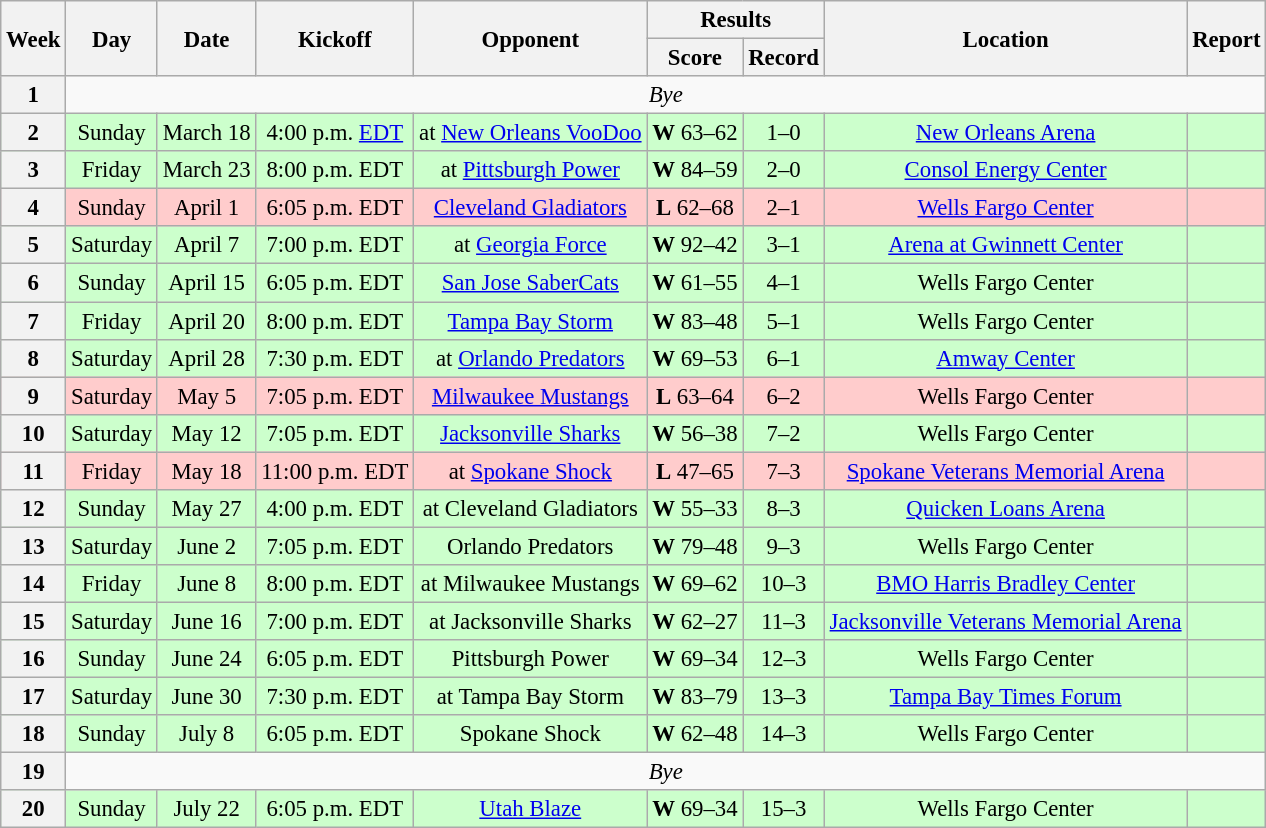<table class="wikitable" style="font-size: 95%;">
<tr>
<th rowspan="2">Week</th>
<th rowspan="2">Day</th>
<th rowspan="2">Date</th>
<th rowspan="2">Kickoff</th>
<th rowspan="2">Opponent</th>
<th colspan="2">Results</th>
<th rowspan="2">Location</th>
<th rowspan="2">Report</th>
</tr>
<tr>
<th>Score</th>
<th>Record</th>
</tr>
<tr style=>
<th align="center">1</th>
<td colspan="9" align="center" valign="middle"><em>Bye</em></td>
</tr>
<tr style="background:#cfc">
<th align="center">2</th>
<td align="center">Sunday</td>
<td align="center">March 18</td>
<td align="center">4:00 p.m. <a href='#'>EDT</a></td>
<td align="center">at <a href='#'>New Orleans VooDoo</a></td>
<td align="center"><strong>W</strong> 63–62</td>
<td align="center">1–0</td>
<td align="center"><a href='#'>New Orleans Arena</a></td>
<td align="center"></td>
</tr>
<tr style="background:#cfc">
<th align="center">3</th>
<td align="center">Friday</td>
<td align="center">March 23</td>
<td align="center">8:00 p.m. EDT</td>
<td align="center">at <a href='#'>Pittsburgh Power</a></td>
<td align="center"><strong>W</strong> 84–59</td>
<td align="center">2–0</td>
<td align="center"><a href='#'>Consol Energy Center</a></td>
<td align="center"></td>
</tr>
<tr style="background:#fcc">
<th align="center">4</th>
<td align="center">Sunday</td>
<td align="center">April 1</td>
<td align="center">6:05 p.m. EDT</td>
<td align="center"><a href='#'>Cleveland Gladiators</a></td>
<td align="center"><strong>L</strong> 62–68</td>
<td align="center">2–1</td>
<td align="center"><a href='#'>Wells Fargo Center</a></td>
<td align="center"></td>
</tr>
<tr style="background:#cfc">
<th align="center">5</th>
<td align="center">Saturday</td>
<td align="center">April 7</td>
<td align="center">7:00 p.m. EDT</td>
<td align="center">at <a href='#'>Georgia Force</a></td>
<td align="center"><strong>W</strong> 92–42</td>
<td align="center">3–1</td>
<td align="center"><a href='#'>Arena at Gwinnett Center</a></td>
<td align="center"></td>
</tr>
<tr style="background:#cfc">
<th align="center">6</th>
<td align="center">Sunday</td>
<td align="center">April 15</td>
<td align="center">6:05 p.m. EDT</td>
<td align="center"><a href='#'>San Jose SaberCats</a></td>
<td align="center"><strong>W</strong> 61–55</td>
<td align="center">4–1</td>
<td align="center">Wells Fargo Center</td>
<td align="center"></td>
</tr>
<tr style="background:#cfc">
<th align="center">7</th>
<td align="center">Friday</td>
<td align="center">April 20</td>
<td align="center">8:00 p.m. EDT</td>
<td align="center"><a href='#'>Tampa Bay Storm</a></td>
<td align="center"><strong>W</strong> 83–48</td>
<td align="center">5–1</td>
<td align="center">Wells Fargo Center</td>
<td align="center"></td>
</tr>
<tr style="background:#cfc">
<th align="center">8</th>
<td align="center">Saturday</td>
<td align="center">April 28</td>
<td align="center">7:30 p.m. EDT</td>
<td align="center">at <a href='#'>Orlando Predators</a></td>
<td align="center"><strong>W</strong> 69–53</td>
<td align="center">6–1</td>
<td align="center"><a href='#'>Amway Center</a></td>
<td align="center"></td>
</tr>
<tr style="background:#fcc">
<th align="center">9</th>
<td align="center">Saturday</td>
<td align="center">May 5</td>
<td align="center">7:05 p.m. EDT</td>
<td align="center"><a href='#'>Milwaukee Mustangs</a></td>
<td align="center"><strong>L</strong> 63–64</td>
<td align="center">6–2</td>
<td align="center">Wells Fargo Center</td>
<td align="center"></td>
</tr>
<tr style="background:#cfc">
<th align="center">10</th>
<td align="center">Saturday</td>
<td align="center">May 12</td>
<td align="center">7:05 p.m. EDT</td>
<td align="center"><a href='#'>Jacksonville Sharks</a></td>
<td align="center"><strong>W</strong> 56–38</td>
<td align="center">7–2</td>
<td align="center">Wells Fargo Center</td>
<td align="center"></td>
</tr>
<tr style="background:#fcc">
<th align="center">11</th>
<td align="center">Friday</td>
<td align="center">May 18</td>
<td align="center">11:00 p.m. EDT</td>
<td align="center">at <a href='#'>Spokane Shock</a></td>
<td align="center"><strong>L</strong> 47–65</td>
<td align="center">7–3</td>
<td align="center"><a href='#'>Spokane Veterans Memorial Arena</a></td>
<td align="center"></td>
</tr>
<tr style="background:#cfc">
<th align="center">12</th>
<td align="center">Sunday</td>
<td align="center">May 27</td>
<td align="center">4:00 p.m. EDT</td>
<td align="center">at Cleveland Gladiators</td>
<td align="center"><strong>W</strong> 55–33</td>
<td align="center">8–3</td>
<td align="center"><a href='#'>Quicken Loans Arena</a></td>
<td align="center"></td>
</tr>
<tr style= "background:#cfc">
<th align="center">13</th>
<td align="center">Saturday</td>
<td align="center">June 2</td>
<td align="center">7:05 p.m. EDT</td>
<td align="center">Orlando Predators</td>
<td align="center"><strong>W</strong> 79–48</td>
<td align="center">9–3</td>
<td align="center">Wells Fargo Center</td>
<td align="center"></td>
</tr>
<tr style="background:#cfc">
<th align="center">14</th>
<td align="center">Friday</td>
<td align="center">June 8</td>
<td align="center">8:00 p.m. EDT</td>
<td align="center">at Milwaukee Mustangs</td>
<td align="center"><strong>W</strong> 69–62</td>
<td align="center">10–3</td>
<td align="center"><a href='#'>BMO Harris Bradley Center</a></td>
<td align="center"></td>
</tr>
<tr style="background:#cfc">
<th align="center">15</th>
<td align="center">Saturday</td>
<td align="center">June 16</td>
<td align="center">7:00 p.m. EDT</td>
<td align="center">at Jacksonville Sharks</td>
<td align="center"><strong>W</strong> 62–27</td>
<td align="center">11–3</td>
<td align="center"><a href='#'>Jacksonville Veterans Memorial Arena</a></td>
<td align="center"></td>
</tr>
<tr style="background:#cfc">
<th align="center">16</th>
<td align="center">Sunday</td>
<td align="center">June 24</td>
<td align="center">6:05 p.m. EDT</td>
<td align="center">Pittsburgh Power</td>
<td align="center"><strong>W</strong> 69–34</td>
<td align="center">12–3</td>
<td align="center">Wells Fargo Center</td>
<td align="center"></td>
</tr>
<tr style="background:#cfc">
<th align="center">17</th>
<td align="center">Saturday</td>
<td align="center">June 30</td>
<td align="center">7:30 p.m. EDT</td>
<td align="center">at Tampa Bay Storm</td>
<td align="center"><strong>W</strong> 83–79</td>
<td align="center">13–3</td>
<td align="center"><a href='#'>Tampa Bay Times Forum</a></td>
<td align="center"></td>
</tr>
<tr style="background:#cfc">
<th align="center">18</th>
<td align="center">Sunday</td>
<td align="center">July 8</td>
<td align="center">6:05 p.m. EDT</td>
<td align="center">Spokane Shock</td>
<td align="center"><strong>W</strong> 62–48</td>
<td align="center">14–3</td>
<td align="center">Wells Fargo Center</td>
<td align="center"></td>
</tr>
<tr style=>
<th align="center">19</th>
<td colspan="9" align="center" valign="middle"><em>Bye</em></td>
</tr>
<tr style="background:#cfc">
<th align="center">20</th>
<td align="center">Sunday</td>
<td align="center">July 22</td>
<td align="center">6:05 p.m. EDT</td>
<td align="center"><a href='#'>Utah Blaze</a></td>
<td align="center"><strong>W</strong> 69–34</td>
<td align="center">15–3</td>
<td align="center">Wells Fargo Center</td>
<td align="center"></td>
</tr>
</table>
